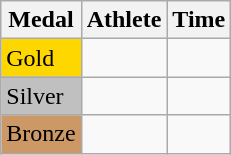<table class="wikitable">
<tr>
<th>Medal</th>
<th>Athlete</th>
<th>Time</th>
</tr>
<tr>
<td bgcolor="gold">Gold</td>
<td></td>
<td></td>
</tr>
<tr>
<td bgcolor="silver">Silver</td>
<td></td>
<td></td>
</tr>
<tr>
<td bgcolor="CC9966">Bronze</td>
<td></td>
<td></td>
</tr>
</table>
